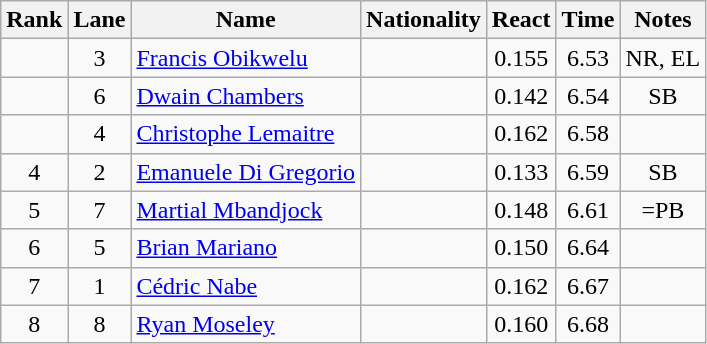<table class="wikitable sortable" style="text-align:center">
<tr>
<th>Rank</th>
<th>Lane</th>
<th>Name</th>
<th>Nationality</th>
<th>React</th>
<th>Time</th>
<th>Notes</th>
</tr>
<tr>
<td></td>
<td>3</td>
<td align=left><a href='#'>Francis Obikwelu</a></td>
<td align=left></td>
<td>0.155</td>
<td>6.53</td>
<td>NR, EL</td>
</tr>
<tr>
<td></td>
<td>6</td>
<td align=left><a href='#'>Dwain Chambers</a></td>
<td align=left></td>
<td>0.142</td>
<td>6.54</td>
<td>SB</td>
</tr>
<tr>
<td></td>
<td>4</td>
<td align=left><a href='#'>Christophe Lemaitre</a></td>
<td align=left></td>
<td>0.162</td>
<td>6.58</td>
<td></td>
</tr>
<tr>
<td>4</td>
<td>2</td>
<td align=left><a href='#'>Emanuele Di Gregorio</a></td>
<td align=left></td>
<td>0.133</td>
<td>6.59</td>
<td>SB</td>
</tr>
<tr>
<td>5</td>
<td>7</td>
<td align=left><a href='#'>Martial Mbandjock</a></td>
<td align=left></td>
<td>0.148</td>
<td>6.61</td>
<td>=PB</td>
</tr>
<tr>
<td>6</td>
<td>5</td>
<td align=left><a href='#'>Brian Mariano</a></td>
<td align=left></td>
<td>0.150</td>
<td>6.64</td>
<td></td>
</tr>
<tr>
<td>7</td>
<td>1</td>
<td align=left><a href='#'>Cédric Nabe</a></td>
<td align=left></td>
<td>0.162</td>
<td>6.67</td>
<td></td>
</tr>
<tr>
<td>8</td>
<td>8</td>
<td align=left><a href='#'>Ryan Moseley</a></td>
<td align=left></td>
<td>0.160</td>
<td>6.68</td>
<td></td>
</tr>
</table>
